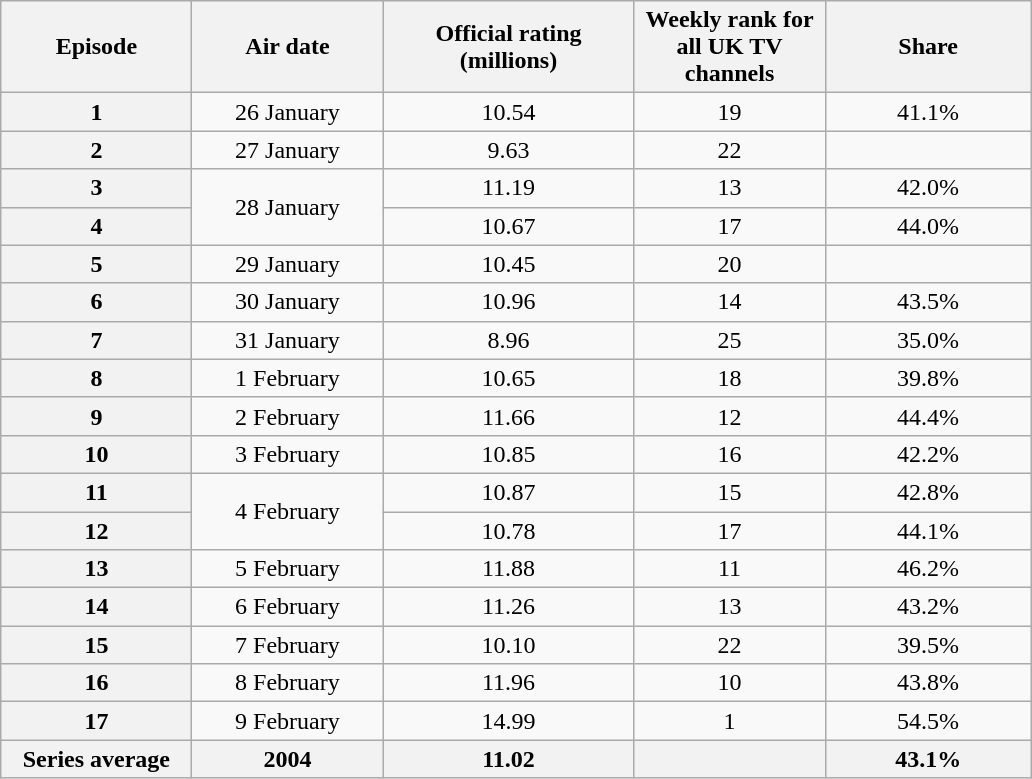<table class="wikitable" style="text-align:center; margin: 1em auto 1em auto">
<tr>
<th scope="col" style="width:120px;">Episode</th>
<th scope="col" style="width:120px;">Air date</th>
<th scope="col" style="width:160px;">Official rating <br> (millions)</th>
<th scope="col" style="width:120px;">Weekly rank for all UK TV channels</th>
<th scope="col" style="width:130px;">Share</th>
</tr>
<tr>
<th>1</th>
<td>26 January</td>
<td>10.54</td>
<td>19</td>
<td>41.1%</td>
</tr>
<tr>
<th>2</th>
<td>27 January</td>
<td>9.63</td>
<td>22</td>
<td></td>
</tr>
<tr>
<th>3</th>
<td rowspan="2">28 January</td>
<td>11.19</td>
<td>13</td>
<td>42.0%</td>
</tr>
<tr>
<th>4</th>
<td>10.67</td>
<td>17</td>
<td>44.0%</td>
</tr>
<tr>
<th>5</th>
<td>29 January</td>
<td>10.45</td>
<td>20</td>
<td></td>
</tr>
<tr>
<th>6</th>
<td>30 January</td>
<td>10.96</td>
<td>14</td>
<td>43.5%</td>
</tr>
<tr>
<th>7</th>
<td>31 January</td>
<td>8.96</td>
<td>25</td>
<td>35.0%</td>
</tr>
<tr>
<th>8</th>
<td>1 February</td>
<td>10.65</td>
<td>18</td>
<td>39.8%</td>
</tr>
<tr>
<th>9</th>
<td>2 February</td>
<td>11.66</td>
<td>12</td>
<td>44.4%</td>
</tr>
<tr>
<th>10</th>
<td>3 February</td>
<td>10.85</td>
<td>16</td>
<td>42.2%</td>
</tr>
<tr>
<th>11</th>
<td rowspan="2">4 February</td>
<td>10.87</td>
<td>15</td>
<td>42.8%</td>
</tr>
<tr>
<th>12</th>
<td>10.78</td>
<td>17</td>
<td>44.1%</td>
</tr>
<tr>
<th>13</th>
<td>5 February</td>
<td>11.88</td>
<td>11</td>
<td>46.2%</td>
</tr>
<tr>
<th>14</th>
<td>6 February</td>
<td>11.26</td>
<td>13</td>
<td>43.2%</td>
</tr>
<tr>
<th>15</th>
<td>7 February</td>
<td>10.10</td>
<td>22</td>
<td>39.5%</td>
</tr>
<tr>
<th>16</th>
<td>8 February</td>
<td>11.96</td>
<td>10</td>
<td>43.8%</td>
</tr>
<tr>
<th>17</th>
<td>9 February</td>
<td>14.99</td>
<td>1</td>
<td>54.5%</td>
</tr>
<tr>
<th>Series average</th>
<th>2004</th>
<th>11.02</th>
<th></th>
<th>43.1%</th>
</tr>
</table>
